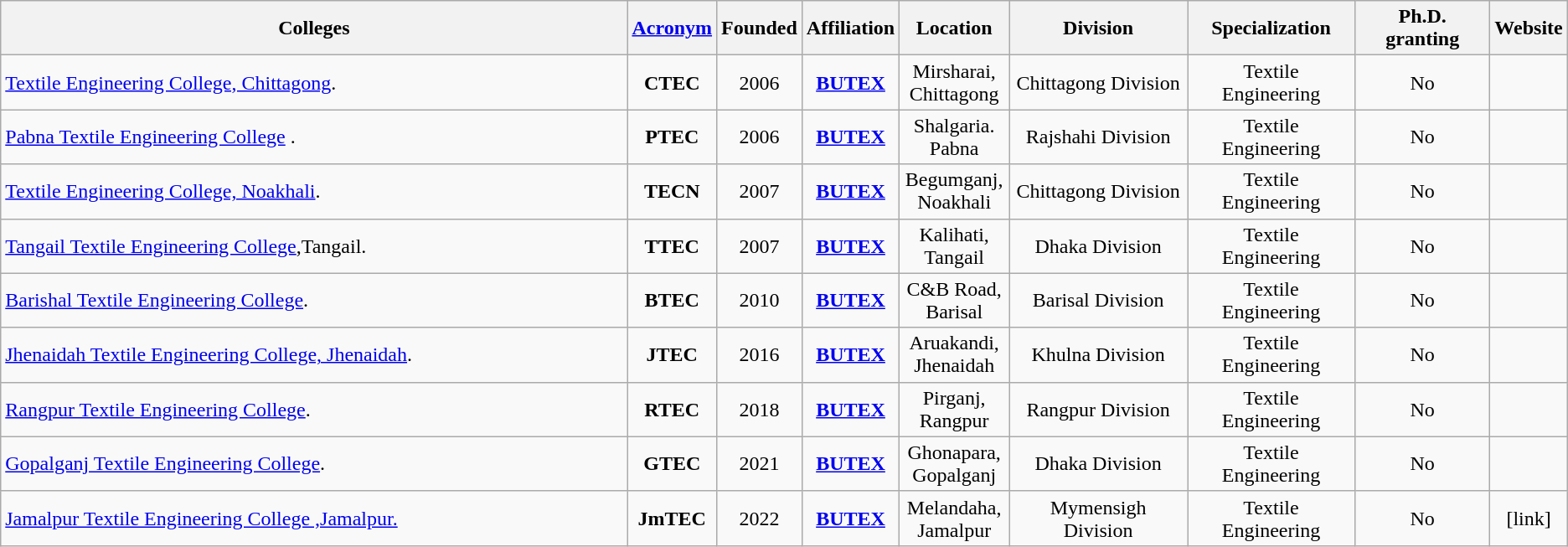<table class="wikitable sortable mw-datatable static-row-numbers">
<tr>
<th Universityss="unsortable">Colleges</th>
<th><a href='#'>Acronym</a></th>
<th>Founded</th>
<th>Affiliation</th>
<th>Location</th>
<th>Division</th>
<th>Specialization</th>
<th>Ph.D. granting</th>
<th>Website</th>
</tr>
<tr>
<td style="width:40%;"><a href='#'>Textile Engineering College, Chittagong</a>.</td>
<td style="text-align:center; width:5%;"><strong>CTEC</strong></td>
<td style="text-align:center; width:5%;">2006</td>
<td style="text-align:center; width:5%;"><strong><a href='#'>BUTEX</a></strong></td>
<td style="text-align:center; width:7%;">Mirsharai, Chittagong</td>
<td style="text-align:center;">Chittagong Division</td>
<td style="text-align:center;">Textile Engineering</td>
<td style="text-align:center;">No</td>
<td style="text-align:center;"></td>
</tr>
<tr>
<td style="width:40%;"><a href='#'>Pabna Textile Engineering College</a> .</td>
<td style="text-align:center; width:5%;"><strong>PTEC</strong></td>
<td style="text-align:center; width:5%;">2006</td>
<td style="text-align:center; width:5%;"><strong><a href='#'>BUTEX</a></strong></td>
<td style="text-align:center; width:7%;">Shalgaria. Pabna</td>
<td style="text-align:center;">Rajshahi Division</td>
<td style="text-align:center;">Textile Engineering</td>
<td style="text-align:center;">No</td>
<td style="text-align:center;"></td>
</tr>
<tr>
<td style="width:40%;"><a href='#'>Textile Engineering College, Noakhali</a>.</td>
<td style="text-align:center; width:5%;"><strong>TECN</strong></td>
<td style="text-align:center; width:5%;">2007</td>
<td style="text-align:center; width:5%;"><strong><a href='#'>BUTEX</a></strong></td>
<td style="text-align:center; width:7%;">Begumganj, Noakhali</td>
<td style="text-align:center;">Chittagong Division</td>
<td style="text-align:center;">Textile Engineering</td>
<td style="text-align:center;">No</td>
<td style="text-align:center;"></td>
</tr>
<tr>
<td style="width:40%;"><a href='#'>Tangail Textile Engineering College</a>,Tangail.</td>
<td style="text-align:center; width:5%;"><strong>TTEC</strong></td>
<td style="text-align:center; width:5%;">2007</td>
<td style="text-align:center; width:5%;"><strong><a href='#'>BUTEX</a></strong></td>
<td style="text-align:center; width:7%;">Kalihati, Tangail</td>
<td style="text-align:center;">Dhaka Division</td>
<td style="text-align:center;">Textile Engineering</td>
<td style="text-align:center;">No</td>
<td style="text-align:center;"></td>
</tr>
<tr>
<td style="width:40%;"><a href='#'>Barishal Textile Engineering College</a>.</td>
<td style="text-align:center; width:5%;"><strong>BTEC</strong></td>
<td style="text-align:center; width:5%;">2010</td>
<td style="text-align:center; width:5%;"><strong><a href='#'>BUTEX</a></strong></td>
<td style="text-align:center; width:7%;">C&B Road, Barisal</td>
<td style="text-align:center;">Barisal Division</td>
<td style="text-align:center;">Textile Engineering</td>
<td style="text-align:center;">No</td>
<td style="text-align:center;"></td>
</tr>
<tr>
<td style="width:40%;"><a href='#'>Jhenaidah Textile Engineering College, Jhenaidah</a>.</td>
<td style="text-align:center; width:5%;"><strong>JTEC</strong></td>
<td style="text-align:center; width:5%;">2016</td>
<td style="text-align:center; width:5%;"><strong><a href='#'>BUTEX</a></strong></td>
<td style="text-align:center; width:7%;">Aruakandi, Jhenaidah</td>
<td style="text-align:center;">Khulna Division</td>
<td style="text-align:center;">Textile Engineering</td>
<td style="text-align:center;">No</td>
<td style="text-align:center;"></td>
</tr>
<tr>
<td style="width:40%;"><a href='#'>Rangpur Textile Engineering College</a>.</td>
<td style="text-align:center; width:5%;"><strong>RTEC</strong></td>
<td style="text-align:center; width:5%;">2018</td>
<td style="text-align:center; width:5%;"><strong><a href='#'>BUTEX</a></strong></td>
<td style="text-align:center; width:7%;">Pirganj, Rangpur</td>
<td style="text-align:center;">Rangpur Division</td>
<td style="text-align:center;">Textile Engineering</td>
<td style="text-align:center;">No</td>
<td style="text-align:center;"></td>
</tr>
<tr>
<td style="width:40%;"><a href='#'>Gopalganj Textile Engineering College</a>.</td>
<td style="text-align:center; width:5%;"><strong>GTEC</strong></td>
<td style="text-align:center; width:5%;">2021</td>
<td style="text-align:center; width:5%;"><strong><a href='#'>BUTEX</a></strong></td>
<td style="text-align:center; width:7%;">Ghonapara, Gopalganj</td>
<td style="text-align:center;">Dhaka Division</td>
<td style="text-align:center;">Textile Engineering</td>
<td style="text-align:center;">No</td>
<td style="text-align:center;"></td>
</tr>
<tr>
<td style="width:40%;"><a href='#'>Jamalpur Textile Engineering College ,Jamalpur.</a></td>
<td style="text-align:center; width:5%;"><strong>JmTEC</strong></td>
<td style="text-align:center; width:5%;">2022</td>
<td style="text-align:center; width:5%;"><strong><a href='#'>BUTEX</a></strong></td>
<td style="text-align:center; width:7%;">Melandaha, Jamalpur</td>
<td style="text-align:center;">Mymensigh Division</td>
<td style="text-align:center;">Textile Engineering</td>
<td style="text-align:center;">No</td>
<td style="text-align:center;">[link]</td>
</tr>
</table>
